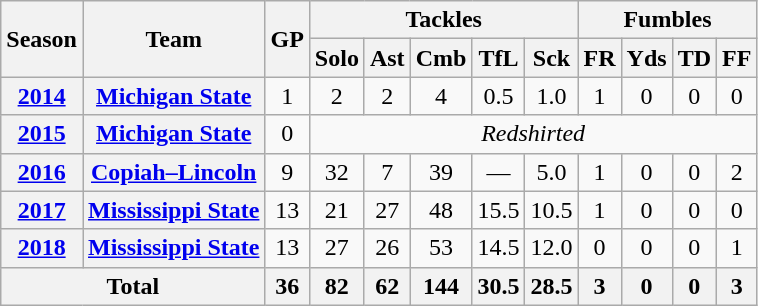<table class="wikitable" style="text-align:center;">
<tr>
<th rowspan="2">Season</th>
<th rowspan="2">Team</th>
<th rowspan="2">GP</th>
<th colspan="5">Tackles</th>
<th colspan="4">Fumbles</th>
</tr>
<tr>
<th>Solo</th>
<th>Ast</th>
<th>Cmb</th>
<th>TfL</th>
<th>Sck</th>
<th>FR</th>
<th>Yds</th>
<th>TD</th>
<th>FF</th>
</tr>
<tr>
<th><a href='#'>2014</a></th>
<th><a href='#'>Michigan State</a></th>
<td>1</td>
<td>2</td>
<td>2</td>
<td>4</td>
<td>0.5</td>
<td>1.0</td>
<td>1</td>
<td>0</td>
<td>0</td>
<td>0</td>
</tr>
<tr>
<th><a href='#'>2015</a></th>
<th><a href='#'>Michigan State</a></th>
<td>0</td>
<td colspan="9"> <em>Redshirted</em></td>
</tr>
<tr>
<th><a href='#'>2016</a></th>
<th><a href='#'>Copiah–Lincoln</a></th>
<td>9</td>
<td>32</td>
<td>7</td>
<td>39</td>
<td>—</td>
<td>5.0</td>
<td>1</td>
<td>0</td>
<td>0</td>
<td>2</td>
</tr>
<tr>
<th><a href='#'>2017</a></th>
<th><a href='#'>Mississippi State</a></th>
<td>13</td>
<td>21</td>
<td>27</td>
<td>48</td>
<td>15.5</td>
<td>10.5</td>
<td>1</td>
<td>0</td>
<td>0</td>
<td>0</td>
</tr>
<tr>
<th><a href='#'>2018</a></th>
<th><a href='#'>Mississippi State</a></th>
<td>13</td>
<td>27</td>
<td>26</td>
<td>53</td>
<td>14.5</td>
<td>12.0</td>
<td>0</td>
<td>0</td>
<td>0</td>
<td>1</td>
</tr>
<tr>
<th colspan="2">Total</th>
<th>36</th>
<th>82</th>
<th>62</th>
<th>144</th>
<th>30.5</th>
<th>28.5</th>
<th>3</th>
<th>0</th>
<th>0</th>
<th>3</th>
</tr>
</table>
